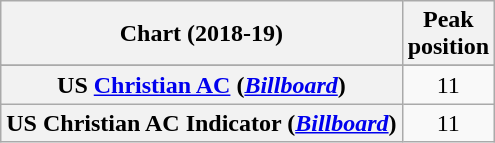<table class="wikitable sortable plainrowheaders" style="text-align:center">
<tr>
<th scope="col">Chart (2018-19)</th>
<th scope="col">Peak<br> position</th>
</tr>
<tr>
</tr>
<tr>
</tr>
<tr>
<th scope="row">US <a href='#'>Christian AC</a> (<em><a href='#'>Billboard</a></em>)</th>
<td>11</td>
</tr>
<tr>
<th scope="row">US Christian AC Indicator (<em><a href='#'>Billboard</a></em>)</th>
<td align="center">11</td>
</tr>
</table>
